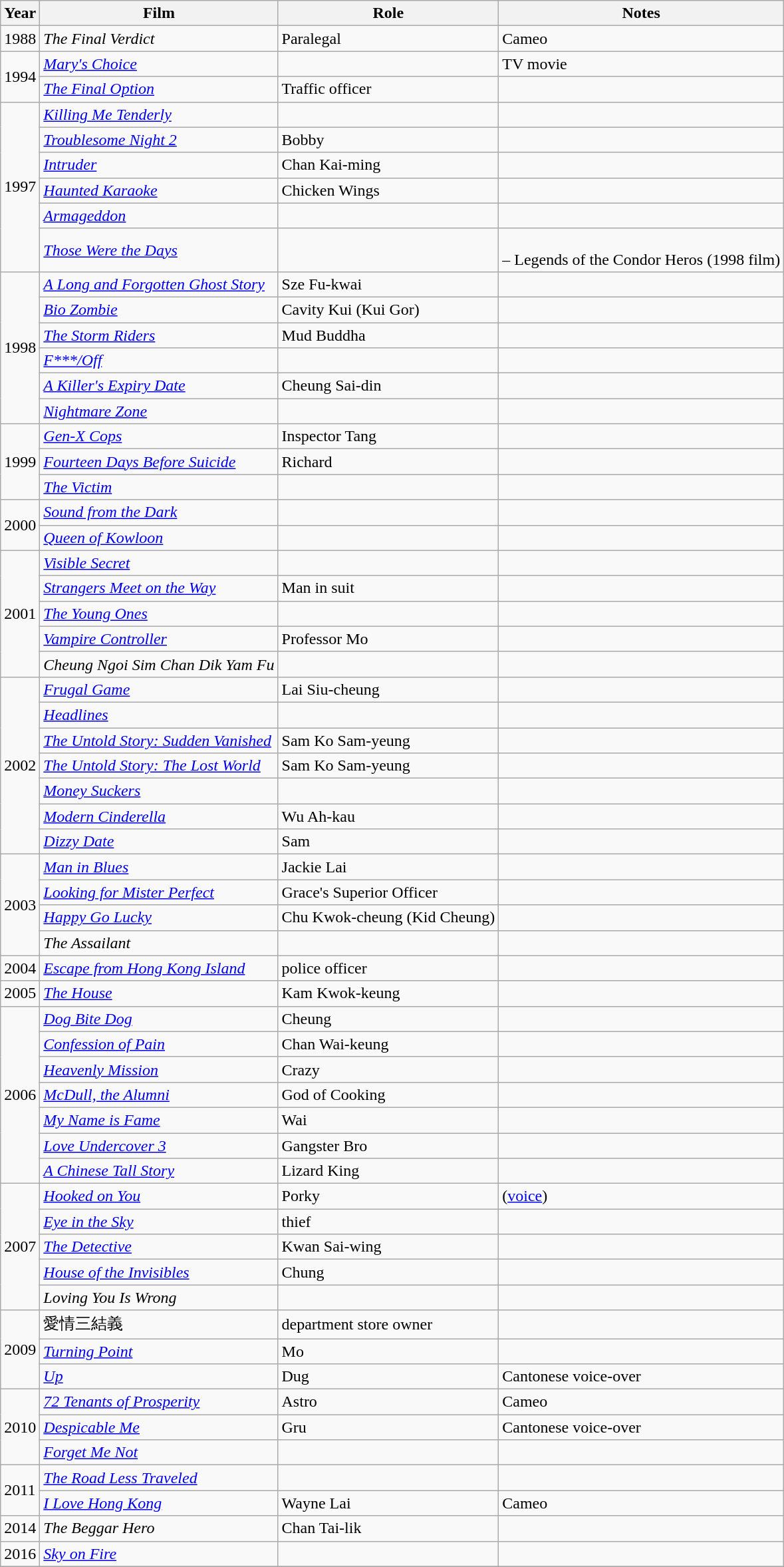<table class="wikitable plainrowheaders sortable">
<tr>
<th scope="col">Year</th>
<th scope="col">Film</th>
<th scope="col">Role</th>
<th scope="col" class="unsortable">Notes</th>
</tr>
<tr>
<td>1988</td>
<td><em>The Final Verdict</em></td>
<td>Paralegal</td>
<td>Cameo</td>
</tr>
<tr>
<td rowspan=2>1994</td>
<td><em><a href='#'>Mary's Choice</a></em></td>
<td></td>
<td>TV movie</td>
</tr>
<tr>
<td><em><a href='#'>The Final Option</a></em></td>
<td>Traffic officer</td>
<td></td>
</tr>
<tr>
<td rowspan=6>1997</td>
<td><em><a href='#'>Killing Me Tenderly</a></em></td>
<td></td>
<td></td>
</tr>
<tr>
<td><em><a href='#'>Troublesome Night 2</a></em></td>
<td>Bobby</td>
<td></td>
</tr>
<tr>
<td><em><a href='#'>Intruder</a></em></td>
<td>Chan Kai-ming</td>
<td></td>
</tr>
<tr>
<td><em><a href='#'>Haunted Karaoke</a></em></td>
<td>Chicken Wings</td>
<td></td>
</tr>
<tr>
<td><em><a href='#'>Armageddon</a></em></td>
<td></td>
<td></td>
</tr>
<tr>
<td><em><a href='#'>Those Were the Days</a></em></td>
<td></td>
<td><br>– Legends of the Condor Heros (1998 film)</td>
</tr>
<tr>
<td rowspan=6>1998</td>
<td><em><a href='#'>A Long and Forgotten Ghost Story</a></em></td>
<td>Sze Fu-kwai</td>
<td></td>
</tr>
<tr>
<td><em><a href='#'>Bio Zombie</a></em></td>
<td>Cavity Kui (Kui Gor)</td>
<td></td>
</tr>
<tr>
<td><em><a href='#'>The Storm Riders</a></em></td>
<td>Mud Buddha</td>
<td></td>
</tr>
<tr>
<td><em><a href='#'>F***/Off</a></em></td>
<td></td>
<td></td>
</tr>
<tr>
<td><em><a href='#'>A Killer's Expiry Date</a></em></td>
<td>Cheung Sai-din</td>
<td></td>
</tr>
<tr>
<td><em><a href='#'>Nightmare Zone</a></em></td>
<td></td>
<td></td>
</tr>
<tr>
<td rowspan=3>1999</td>
<td><em><a href='#'>Gen-X Cops</a></em></td>
<td>Inspector Tang</td>
<td></td>
</tr>
<tr>
<td><em><a href='#'>Fourteen Days Before Suicide</a></em></td>
<td>Richard</td>
<td></td>
</tr>
<tr>
<td><em><a href='#'>The Victim</a></em></td>
<td></td>
<td></td>
</tr>
<tr>
<td rowspan=2>2000</td>
<td><em><a href='#'>Sound from the Dark</a></em></td>
<td></td>
<td></td>
</tr>
<tr>
<td><em><a href='#'>Queen of Kowloon</a></em></td>
<td></td>
<td></td>
</tr>
<tr>
<td rowspan=5>2001</td>
<td><em><a href='#'>Visible Secret</a></em></td>
<td></td>
<td></td>
</tr>
<tr>
<td><em><a href='#'>Strangers Meet on the Way</a></em></td>
<td>Man in suit</td>
<td></td>
</tr>
<tr>
<td><em><a href='#'>The Young Ones</a></em></td>
<td></td>
<td></td>
</tr>
<tr>
<td><em><a href='#'>Vampire Controller</a></em></td>
<td>Professor Mo</td>
<td></td>
</tr>
<tr>
<td><em>Cheung Ngoi Sim Chan Dik Yam Fu</em></td>
<td></td>
<td></td>
</tr>
<tr>
<td rowspan=7>2002</td>
<td><em><a href='#'>Frugal Game</a></em></td>
<td>Lai Siu-cheung</td>
<td></td>
</tr>
<tr>
<td><em><a href='#'>Headlines</a></em></td>
<td></td>
<td></td>
</tr>
<tr>
<td><em><a href='#'>The Untold Story: Sudden Vanished</a></em></td>
<td>Sam Ko Sam-yeung</td>
<td></td>
</tr>
<tr>
<td><em><a href='#'>The Untold Story: The Lost World</a></em></td>
<td>Sam Ko Sam-yeung</td>
<td></td>
</tr>
<tr>
<td><em><a href='#'>Money Suckers</a></em></td>
<td></td>
<td></td>
</tr>
<tr>
<td><em><a href='#'>Modern Cinderella</a></em></td>
<td>Wu Ah-kau</td>
<td></td>
</tr>
<tr>
<td><em><a href='#'>Dizzy Date</a></em></td>
<td>Sam</td>
<td></td>
</tr>
<tr>
<td rowspan="4">2003</td>
<td><em><a href='#'>Man in Blues</a></em></td>
<td>Jackie Lai</td>
<td></td>
</tr>
<tr>
<td><em><a href='#'>Looking for Mister Perfect</a></em></td>
<td>Grace's Superior Officer</td>
<td></td>
</tr>
<tr>
<td><em><a href='#'>Happy Go Lucky</a></em></td>
<td>Chu Kwok-cheung (Kid Cheung)</td>
<td></td>
</tr>
<tr>
<td><em>The Assailant</em></td>
<td></td>
<td></td>
</tr>
<tr>
<td>2004</td>
<td><em><a href='#'>Escape from Hong Kong Island</a></em></td>
<td>police officer</td>
<td></td>
</tr>
<tr>
<td>2005</td>
<td><em><a href='#'>The House</a></em></td>
<td>Kam Kwok-keung</td>
<td></td>
</tr>
<tr>
<td rowspan=7>2006</td>
<td><em><a href='#'>Dog Bite Dog</a></em></td>
<td>Cheung</td>
<td></td>
</tr>
<tr>
<td><em><a href='#'>Confession of Pain</a></em></td>
<td>Chan Wai-keung</td>
<td></td>
</tr>
<tr>
<td><em><a href='#'>Heavenly Mission</a></em></td>
<td>Crazy</td>
<td></td>
</tr>
<tr>
<td><em><a href='#'>McDull, the Alumni</a></em></td>
<td>God of Cooking</td>
<td></td>
</tr>
<tr>
<td><em><a href='#'>My Name is Fame</a></em></td>
<td>Wai</td>
<td></td>
</tr>
<tr>
<td><em><a href='#'>Love Undercover 3</a></em></td>
<td>Gangster Bro</td>
<td></td>
</tr>
<tr>
<td><em><a href='#'>A Chinese Tall Story</a></em></td>
<td>Lizard King</td>
<td></td>
</tr>
<tr>
<td rowspan=5>2007</td>
<td><em><a href='#'>Hooked on You</a></em></td>
<td>Porky</td>
<td>(<a href='#'>voice</a>)</td>
</tr>
<tr>
<td><em><a href='#'>Eye in the Sky</a></em></td>
<td>thief</td>
<td></td>
</tr>
<tr>
<td><em><a href='#'>The Detective</a></em></td>
<td>Kwan Sai-wing</td>
<td></td>
</tr>
<tr>
<td><em><a href='#'>House of the Invisibles</a></em></td>
<td>Chung</td>
<td></td>
</tr>
<tr>
<td><em>Loving You Is Wrong</em></td>
<td></td>
<td></td>
</tr>
<tr>
<td rowspan=3>2009</td>
<td>愛情三結義</td>
<td>department store owner</td>
<td></td>
</tr>
<tr>
<td><em><a href='#'>Turning Point</a></em></td>
<td>Mo</td>
<td></td>
</tr>
<tr>
<td><em><a href='#'>Up</a></em></td>
<td>Dug</td>
<td>Cantonese voice-over</td>
</tr>
<tr>
<td rowspan=3>2010</td>
<td><em><a href='#'>72 Tenants of Prosperity</a></em></td>
<td>Astro</td>
<td>Cameo</td>
</tr>
<tr>
<td><em><a href='#'>Despicable Me</a></em></td>
<td>Gru</td>
<td>Cantonese voice-over</td>
</tr>
<tr>
<td><em><a href='#'>Forget Me Not</a></em></td>
<td></td>
<td></td>
</tr>
<tr>
<td rowspan=2>2011</td>
<td><em><a href='#'>The Road Less Traveled</a></em></td>
<td></td>
<td></td>
</tr>
<tr>
<td><em><a href='#'>I Love Hong Kong</a></em></td>
<td>Wayne Lai</td>
<td>Cameo</td>
</tr>
<tr>
<td>2014</td>
<td><em>The Beggar Hero</em></td>
<td>Chan Tai-lik</td>
<td></td>
</tr>
<tr>
<td>2016</td>
<td><em><a href='#'>Sky on Fire</a></em></td>
<td></td>
<td></td>
</tr>
<tr>
</tr>
</table>
